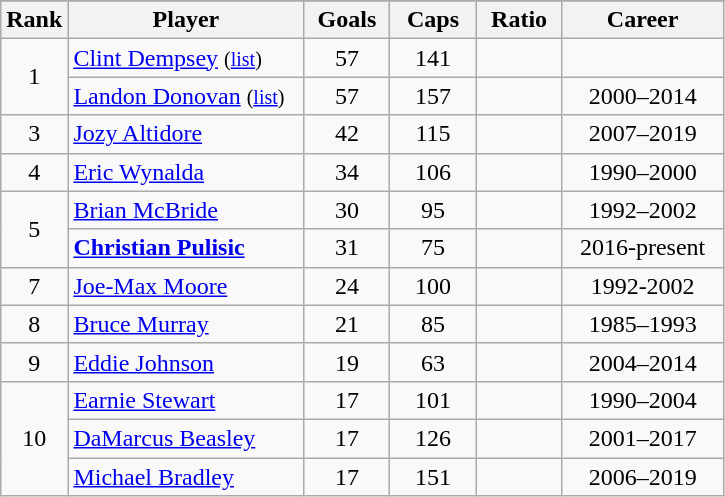<table class="wikitable sortable" style="text-align:center;">
<tr>
</tr>
<tr>
<th style="width:30px;" sort-data- type="number">Rank</th>
<th style="width:150px; class=unsortable">Player</th>
<th style="width:50px;" sort-data- type="number">Goals</th>
<th style="width:50px;" sort-data- type="number">Caps</th>
<th style="width:50px;" sort-data- type="number">Ratio</th>
<th style="width:100px;">Career</th>
</tr>
<tr>
<td rowspan=2>1</td>
<td align=left><a href='#'>Clint Dempsey</a> <small>(<a href='#'>list</a>)</small></td>
<td>57</td>
<td>141</td>
<td></td>
<td></td>
</tr>
<tr>
<td align=left><a href='#'>Landon Donovan</a> <small>(<a href='#'>list</a>)</small></td>
<td>57</td>
<td>157</td>
<td></td>
<td>2000–2014</td>
</tr>
<tr>
<td>3</td>
<td align=left><a href='#'>Jozy Altidore</a></td>
<td>42</td>
<td>115</td>
<td></td>
<td>2007–2019</td>
</tr>
<tr>
<td>4</td>
<td align=left><a href='#'>Eric Wynalda</a></td>
<td>34</td>
<td>106</td>
<td></td>
<td>1990–2000</td>
</tr>
<tr>
<td rowspan=2>5</td>
<td align=left><a href='#'>Brian McBride</a></td>
<td>30</td>
<td>95</td>
<td></td>
<td>1992–2002</td>
</tr>
<tr>
<td align=left><strong><a href='#'>Christian Pulisic</a></strong></td>
<td>31</td>
<td>75</td>
<td></td>
<td>2016-present</td>
</tr>
<tr>
<td>7</td>
<td align=left><a href='#'>Joe-Max Moore</a></td>
<td>24</td>
<td>100</td>
<td></td>
<td>1992-2002</td>
</tr>
<tr>
<td>8</td>
<td align=left><a href='#'>Bruce Murray</a></td>
<td>21</td>
<td>85</td>
<td></td>
<td>1985–1993</td>
</tr>
<tr>
<td>9</td>
<td align=left><a href='#'>Eddie Johnson</a></td>
<td>19</td>
<td>63</td>
<td></td>
<td>2004–2014</td>
</tr>
<tr>
<td rowspan=3>10</td>
<td align=left><a href='#'>Earnie Stewart</a></td>
<td>17</td>
<td>101</td>
<td></td>
<td>1990–2004</td>
</tr>
<tr>
<td align=left><a href='#'>DaMarcus Beasley</a></td>
<td>17</td>
<td>126</td>
<td></td>
<td>2001–2017</td>
</tr>
<tr>
<td align=left><a href='#'>Michael Bradley</a></td>
<td>17</td>
<td>151</td>
<td></td>
<td>2006–2019</td>
</tr>
</table>
